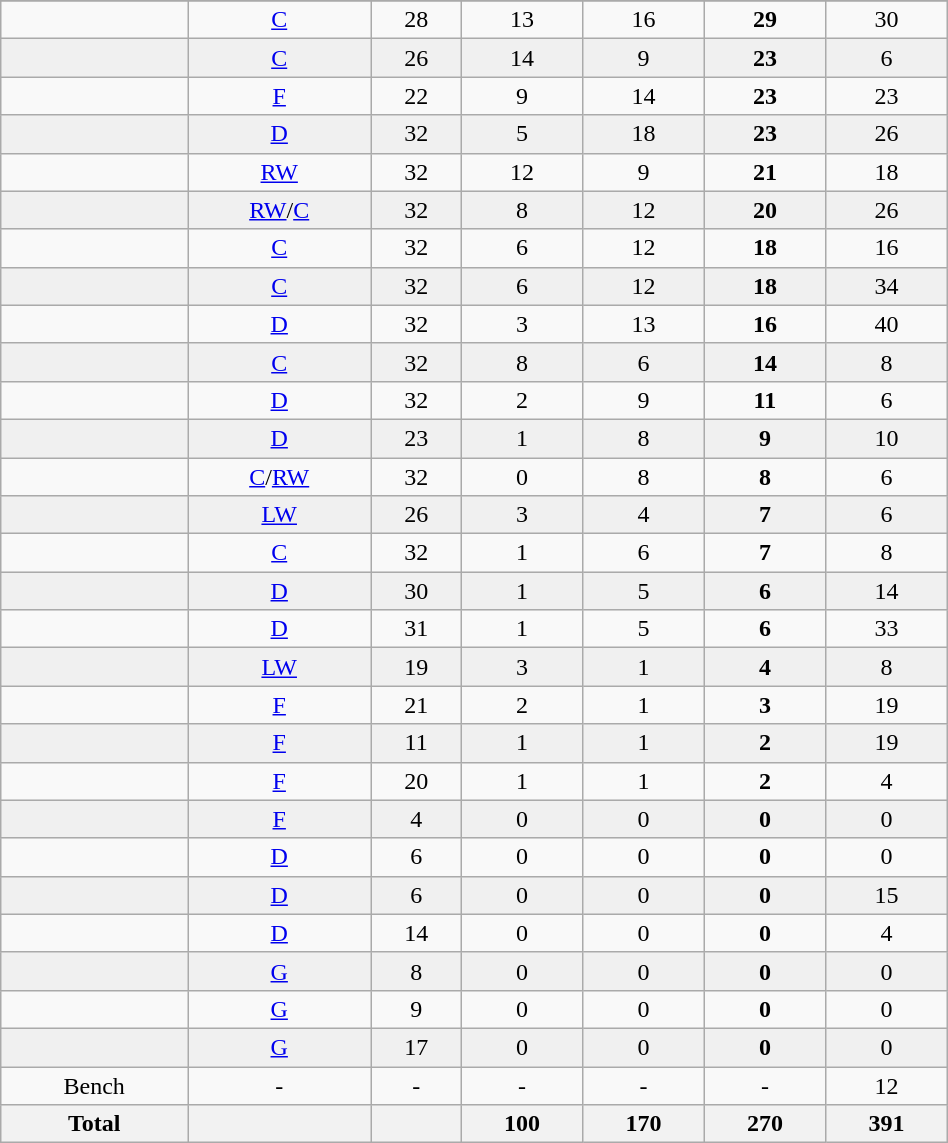<table class="wikitable sortable" width ="50%">
<tr align="center">
</tr>
<tr align="center" bgcolor="">
<td></td>
<td><a href='#'>C</a></td>
<td>28</td>
<td>13</td>
<td>16</td>
<td><strong>29</strong></td>
<td>30</td>
</tr>
<tr align="center" bgcolor="f0f0f0">
<td></td>
<td><a href='#'>C</a></td>
<td>26</td>
<td>14</td>
<td>9</td>
<td><strong>23</strong></td>
<td>6</td>
</tr>
<tr align="center" bgcolor="">
<td></td>
<td><a href='#'>F</a></td>
<td>22</td>
<td>9</td>
<td>14</td>
<td><strong>23</strong></td>
<td>23</td>
</tr>
<tr align="center" bgcolor="f0f0f0">
<td></td>
<td><a href='#'>D</a></td>
<td>32</td>
<td>5</td>
<td>18</td>
<td><strong>23</strong></td>
<td>26</td>
</tr>
<tr align="center" bgcolor="">
<td></td>
<td><a href='#'>RW</a></td>
<td>32</td>
<td>12</td>
<td>9</td>
<td><strong>21</strong></td>
<td>18</td>
</tr>
<tr align="center" bgcolor="f0f0f0">
<td></td>
<td><a href='#'>RW</a>/<a href='#'>C</a></td>
<td>32</td>
<td>8</td>
<td>12</td>
<td><strong>20</strong></td>
<td>26</td>
</tr>
<tr align="center" bgcolor="">
<td></td>
<td><a href='#'>C</a></td>
<td>32</td>
<td>6</td>
<td>12</td>
<td><strong>18</strong></td>
<td>16</td>
</tr>
<tr align="center" bgcolor="f0f0f0">
<td></td>
<td><a href='#'>C</a></td>
<td>32</td>
<td>6</td>
<td>12</td>
<td><strong>18</strong></td>
<td>34</td>
</tr>
<tr align="center" bgcolor="">
<td></td>
<td><a href='#'>D</a></td>
<td>32</td>
<td>3</td>
<td>13</td>
<td><strong>16</strong></td>
<td>40</td>
</tr>
<tr align="center" bgcolor="f0f0f0">
<td></td>
<td><a href='#'>C</a></td>
<td>32</td>
<td>8</td>
<td>6</td>
<td><strong>14</strong></td>
<td>8</td>
</tr>
<tr align="center" bgcolor="">
<td></td>
<td><a href='#'>D</a></td>
<td>32</td>
<td>2</td>
<td>9</td>
<td><strong>11</strong></td>
<td>6</td>
</tr>
<tr align="center" bgcolor="f0f0f0">
<td></td>
<td><a href='#'>D</a></td>
<td>23</td>
<td>1</td>
<td>8</td>
<td><strong>9</strong></td>
<td>10</td>
</tr>
<tr align="center" bgcolor="">
<td></td>
<td><a href='#'>C</a>/<a href='#'>RW</a></td>
<td>32</td>
<td>0</td>
<td>8</td>
<td><strong>8</strong></td>
<td>6</td>
</tr>
<tr align="center" bgcolor="f0f0f0">
<td></td>
<td><a href='#'>LW</a></td>
<td>26</td>
<td>3</td>
<td>4</td>
<td><strong>7</strong></td>
<td>6</td>
</tr>
<tr align="center" bgcolor="">
<td></td>
<td><a href='#'>C</a></td>
<td>32</td>
<td>1</td>
<td>6</td>
<td><strong>7</strong></td>
<td>8</td>
</tr>
<tr align="center" bgcolor="f0f0f0">
<td></td>
<td><a href='#'>D</a></td>
<td>30</td>
<td>1</td>
<td>5</td>
<td><strong>6</strong></td>
<td>14</td>
</tr>
<tr align="center" bgcolor="">
<td></td>
<td><a href='#'>D</a></td>
<td>31</td>
<td>1</td>
<td>5</td>
<td><strong>6</strong></td>
<td>33</td>
</tr>
<tr align="center" bgcolor="f0f0f0">
<td></td>
<td><a href='#'>LW</a></td>
<td>19</td>
<td>3</td>
<td>1</td>
<td><strong>4</strong></td>
<td>8</td>
</tr>
<tr align="center" bgcolor="">
<td></td>
<td><a href='#'>F</a></td>
<td>21</td>
<td>2</td>
<td>1</td>
<td><strong>3</strong></td>
<td>19</td>
</tr>
<tr align="center" bgcolor="f0f0f0">
<td></td>
<td><a href='#'>F</a></td>
<td>11</td>
<td>1</td>
<td>1</td>
<td><strong>2</strong></td>
<td>19</td>
</tr>
<tr align="center" bgcolor="">
<td></td>
<td><a href='#'>F</a></td>
<td>20</td>
<td>1</td>
<td>1</td>
<td><strong>2</strong></td>
<td>4</td>
</tr>
<tr align="center" bgcolor="f0f0f0">
<td></td>
<td><a href='#'>F</a></td>
<td>4</td>
<td>0</td>
<td>0</td>
<td><strong>0</strong></td>
<td>0</td>
</tr>
<tr align="center" bgcolor="">
<td></td>
<td><a href='#'>D</a></td>
<td>6</td>
<td>0</td>
<td>0</td>
<td><strong>0</strong></td>
<td>0</td>
</tr>
<tr align="center" bgcolor="f0f0f0">
<td></td>
<td><a href='#'>D</a></td>
<td>6</td>
<td>0</td>
<td>0</td>
<td><strong>0</strong></td>
<td>15</td>
</tr>
<tr align="center" bgcolor="">
<td></td>
<td><a href='#'>D</a></td>
<td>14</td>
<td>0</td>
<td>0</td>
<td><strong>0</strong></td>
<td>4</td>
</tr>
<tr align="center" bgcolor="f0f0f0">
<td></td>
<td><a href='#'>G</a></td>
<td>8</td>
<td>0</td>
<td>0</td>
<td><strong>0</strong></td>
<td>0</td>
</tr>
<tr align="center" bgcolor="">
<td></td>
<td><a href='#'>G</a></td>
<td>9</td>
<td>0</td>
<td>0</td>
<td><strong>0</strong></td>
<td>0</td>
</tr>
<tr align="center" bgcolor="f0f0f0">
<td></td>
<td><a href='#'>G</a></td>
<td>17</td>
<td>0</td>
<td>0</td>
<td><strong>0</strong></td>
<td>0</td>
</tr>
<tr align="center" bgcolor="">
<td>Bench</td>
<td>-</td>
<td>-</td>
<td>-</td>
<td>-</td>
<td>-</td>
<td>12</td>
</tr>
<tr>
<th>Total</th>
<th></th>
<th></th>
<th>100</th>
<th>170</th>
<th>270</th>
<th>391</th>
</tr>
</table>
